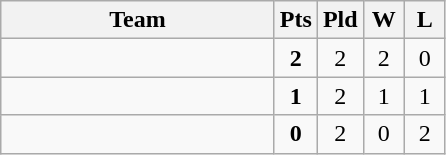<table class=wikitable style="text-align:center">
<tr>
<th width=175>Team</th>
<th width=20>Pts</th>
<th width=20>Pld</th>
<th width=20>W</th>
<th width=20>L</th>
</tr>
<tr>
<td style="text-align:left"></td>
<td><strong>2</strong></td>
<td>2</td>
<td>2</td>
<td>0</td>
</tr>
<tr>
<td style="text-align:left"></td>
<td><strong>1</strong></td>
<td>2</td>
<td>1</td>
<td>1</td>
</tr>
<tr>
<td style="text-align:left"></td>
<td><strong>0</strong></td>
<td>2</td>
<td>0</td>
<td>2</td>
</tr>
</table>
